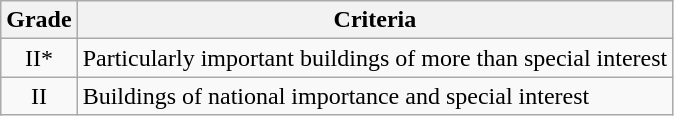<table class="wikitable">
<tr>
<th>Grade</th>
<th>Criteria</th>
</tr>
<tr>
<td align="center" >II*</td>
<td>Particularly important buildings of more than special interest</td>
</tr>
<tr>
<td align="center" >II</td>
<td>Buildings of national importance and special interest</td>
</tr>
</table>
